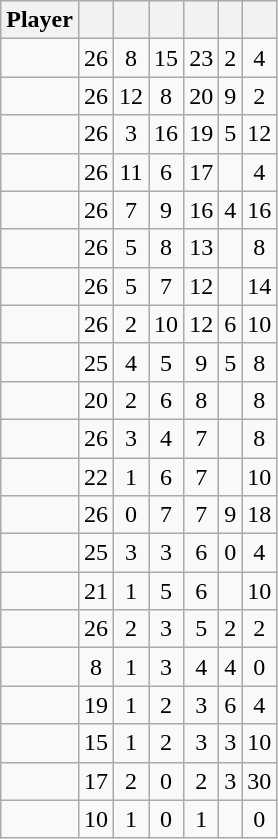<table class="wikitable sortable" style="text-align:center;">
<tr>
<th>Player</th>
<th></th>
<th></th>
<th></th>
<th></th>
<th data-sort-type="number"></th>
<th></th>
</tr>
<tr>
<td></td>
<td>26</td>
<td>8</td>
<td>15</td>
<td>23</td>
<td>2</td>
<td>4</td>
</tr>
<tr>
<td></td>
<td>26</td>
<td>12</td>
<td>8</td>
<td>20</td>
<td>9</td>
<td>2</td>
</tr>
<tr>
<td></td>
<td>26</td>
<td>3</td>
<td>16</td>
<td>19</td>
<td>5</td>
<td>12</td>
</tr>
<tr>
<td></td>
<td>26</td>
<td>11</td>
<td>6</td>
<td>17</td>
<td></td>
<td>4</td>
</tr>
<tr>
<td></td>
<td>26</td>
<td>7</td>
<td>9</td>
<td>16</td>
<td>4</td>
<td>16</td>
</tr>
<tr>
<td></td>
<td>26</td>
<td>5</td>
<td>8</td>
<td>13</td>
<td></td>
<td>8</td>
</tr>
<tr>
<td></td>
<td>26</td>
<td>5</td>
<td>7</td>
<td>12</td>
<td></td>
<td>14</td>
</tr>
<tr>
<td></td>
<td>26</td>
<td>2</td>
<td>10</td>
<td>12</td>
<td>6</td>
<td>10</td>
</tr>
<tr>
<td></td>
<td>25</td>
<td>4</td>
<td>5</td>
<td>9</td>
<td>5</td>
<td>8</td>
</tr>
<tr>
<td></td>
<td>20</td>
<td>2</td>
<td>6</td>
<td>8</td>
<td></td>
<td>8</td>
</tr>
<tr>
<td></td>
<td>26</td>
<td>3</td>
<td>4</td>
<td>7</td>
<td></td>
<td>8</td>
</tr>
<tr>
<td></td>
<td>22</td>
<td>1</td>
<td>6</td>
<td>7</td>
<td></td>
<td>10</td>
</tr>
<tr>
<td></td>
<td>26</td>
<td>0</td>
<td>7</td>
<td>7</td>
<td>9</td>
<td>18</td>
</tr>
<tr>
<td></td>
<td>25</td>
<td>3</td>
<td>3</td>
<td>6</td>
<td>0</td>
<td>4</td>
</tr>
<tr>
<td></td>
<td>21</td>
<td>1</td>
<td>5</td>
<td>6</td>
<td></td>
<td>10</td>
</tr>
<tr>
<td></td>
<td>26</td>
<td>2</td>
<td>3</td>
<td>5</td>
<td>2</td>
<td>2</td>
</tr>
<tr>
<td></td>
<td>8</td>
<td>1</td>
<td>3</td>
<td>4</td>
<td>4</td>
<td>0</td>
</tr>
<tr>
<td></td>
<td>19</td>
<td>1</td>
<td>2</td>
<td>3</td>
<td>6</td>
<td>4</td>
</tr>
<tr>
<td></td>
<td>15</td>
<td>1</td>
<td>2</td>
<td>3</td>
<td>3</td>
<td>10</td>
</tr>
<tr>
<td></td>
<td>17</td>
<td>2</td>
<td>0</td>
<td>2</td>
<td>3</td>
<td>30</td>
</tr>
<tr>
<td></td>
<td>10</td>
<td>1</td>
<td>0</td>
<td>1</td>
<td></td>
<td>0</td>
</tr>
</table>
